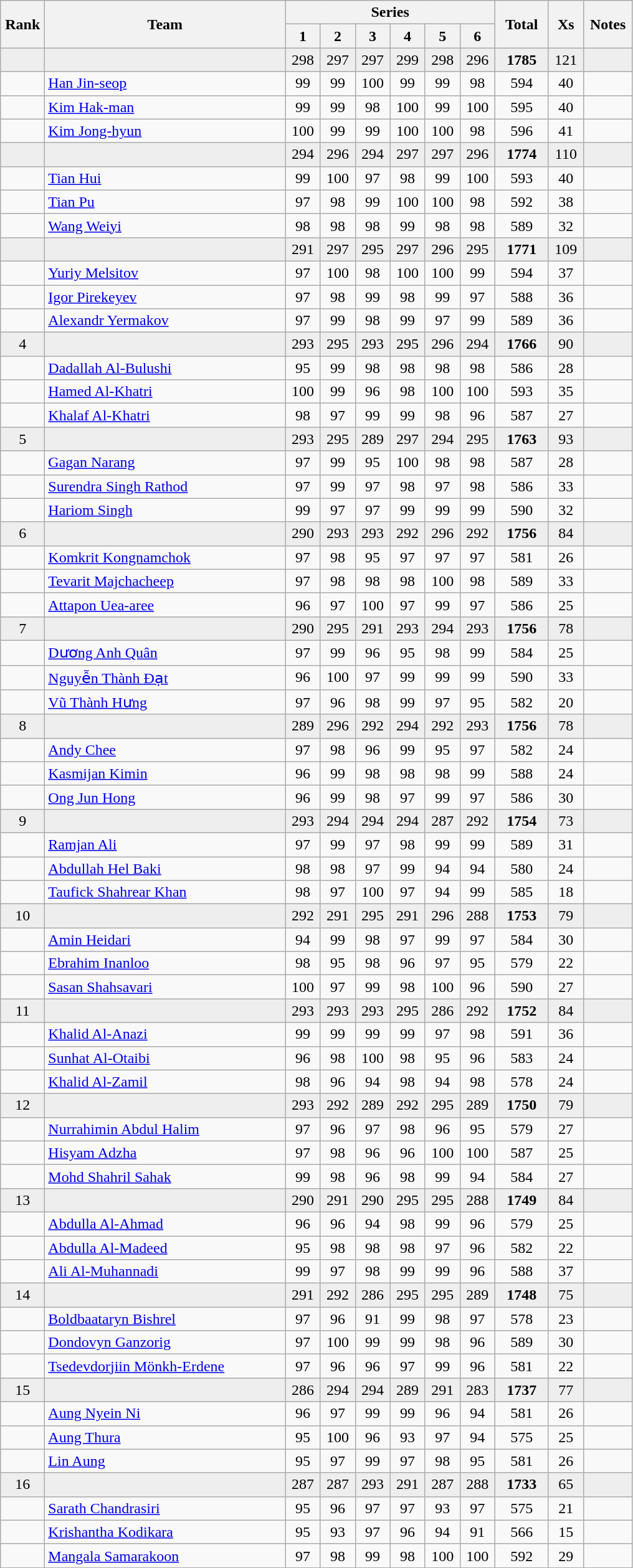<table class="wikitable" style="text-align:center">
<tr>
<th rowspan=2 width=40>Rank</th>
<th rowspan=2 width=250>Team</th>
<th colspan=6>Series</th>
<th rowspan=2 width=50>Total</th>
<th rowspan=2 width=30>Xs</th>
<th rowspan=2 width=45>Notes</th>
</tr>
<tr>
<th width=30>1</th>
<th width=30>2</th>
<th width=30>3</th>
<th width=30>4</th>
<th width=30>5</th>
<th width=30>6</th>
</tr>
<tr bgcolor=eeeeee>
<td></td>
<td align=left></td>
<td>298</td>
<td>297</td>
<td>297</td>
<td>299</td>
<td>298</td>
<td>296</td>
<td><strong>1785</strong></td>
<td>121</td>
<td></td>
</tr>
<tr>
<td></td>
<td align=left><a href='#'>Han Jin-seop</a></td>
<td>99</td>
<td>99</td>
<td>100</td>
<td>99</td>
<td>99</td>
<td>98</td>
<td>594</td>
<td>40</td>
<td></td>
</tr>
<tr>
<td></td>
<td align=left><a href='#'>Kim Hak-man</a></td>
<td>99</td>
<td>99</td>
<td>98</td>
<td>100</td>
<td>99</td>
<td>100</td>
<td>595</td>
<td>40</td>
<td></td>
</tr>
<tr>
<td></td>
<td align=left><a href='#'>Kim Jong-hyun</a></td>
<td>100</td>
<td>99</td>
<td>99</td>
<td>100</td>
<td>100</td>
<td>98</td>
<td>596</td>
<td>41</td>
<td></td>
</tr>
<tr bgcolor=eeeeee>
<td></td>
<td align=left></td>
<td>294</td>
<td>296</td>
<td>294</td>
<td>297</td>
<td>297</td>
<td>296</td>
<td><strong>1774</strong></td>
<td>110</td>
<td></td>
</tr>
<tr>
<td></td>
<td align=left><a href='#'>Tian Hui</a></td>
<td>99</td>
<td>100</td>
<td>97</td>
<td>98</td>
<td>99</td>
<td>100</td>
<td>593</td>
<td>40</td>
<td></td>
</tr>
<tr>
<td></td>
<td align=left><a href='#'>Tian Pu</a></td>
<td>97</td>
<td>98</td>
<td>99</td>
<td>100</td>
<td>100</td>
<td>98</td>
<td>592</td>
<td>38</td>
<td></td>
</tr>
<tr>
<td></td>
<td align=left><a href='#'>Wang Weiyi</a></td>
<td>98</td>
<td>98</td>
<td>98</td>
<td>99</td>
<td>98</td>
<td>98</td>
<td>589</td>
<td>32</td>
<td></td>
</tr>
<tr bgcolor=eeeeee>
<td></td>
<td align=left></td>
<td>291</td>
<td>297</td>
<td>295</td>
<td>297</td>
<td>296</td>
<td>295</td>
<td><strong>1771</strong></td>
<td>109</td>
<td></td>
</tr>
<tr>
<td></td>
<td align=left><a href='#'>Yuriy Melsitov</a></td>
<td>97</td>
<td>100</td>
<td>98</td>
<td>100</td>
<td>100</td>
<td>99</td>
<td>594</td>
<td>37</td>
<td></td>
</tr>
<tr>
<td></td>
<td align=left><a href='#'>Igor Pirekeyev</a></td>
<td>97</td>
<td>98</td>
<td>99</td>
<td>98</td>
<td>99</td>
<td>97</td>
<td>588</td>
<td>36</td>
<td></td>
</tr>
<tr>
<td></td>
<td align=left><a href='#'>Alexandr Yermakov</a></td>
<td>97</td>
<td>99</td>
<td>98</td>
<td>99</td>
<td>97</td>
<td>99</td>
<td>589</td>
<td>36</td>
<td></td>
</tr>
<tr bgcolor=eeeeee>
<td>4</td>
<td align=left></td>
<td>293</td>
<td>295</td>
<td>293</td>
<td>295</td>
<td>296</td>
<td>294</td>
<td><strong>1766</strong></td>
<td>90</td>
<td></td>
</tr>
<tr>
<td></td>
<td align=left><a href='#'>Dadallah Al-Bulushi</a></td>
<td>95</td>
<td>99</td>
<td>98</td>
<td>98</td>
<td>98</td>
<td>98</td>
<td>586</td>
<td>28</td>
<td></td>
</tr>
<tr>
<td></td>
<td align=left><a href='#'>Hamed Al-Khatri</a></td>
<td>100</td>
<td>99</td>
<td>96</td>
<td>98</td>
<td>100</td>
<td>100</td>
<td>593</td>
<td>35</td>
<td></td>
</tr>
<tr>
<td></td>
<td align=left><a href='#'>Khalaf Al-Khatri</a></td>
<td>98</td>
<td>97</td>
<td>99</td>
<td>99</td>
<td>98</td>
<td>96</td>
<td>587</td>
<td>27</td>
<td></td>
</tr>
<tr bgcolor=eeeeee>
<td>5</td>
<td align=left></td>
<td>293</td>
<td>295</td>
<td>289</td>
<td>297</td>
<td>294</td>
<td>295</td>
<td><strong>1763</strong></td>
<td>93</td>
<td></td>
</tr>
<tr>
<td></td>
<td align=left><a href='#'>Gagan Narang</a></td>
<td>97</td>
<td>99</td>
<td>95</td>
<td>100</td>
<td>98</td>
<td>98</td>
<td>587</td>
<td>28</td>
<td></td>
</tr>
<tr>
<td></td>
<td align=left><a href='#'>Surendra Singh Rathod</a></td>
<td>97</td>
<td>99</td>
<td>97</td>
<td>98</td>
<td>97</td>
<td>98</td>
<td>586</td>
<td>33</td>
<td></td>
</tr>
<tr>
<td></td>
<td align=left><a href='#'>Hariom Singh</a></td>
<td>99</td>
<td>97</td>
<td>97</td>
<td>99</td>
<td>99</td>
<td>99</td>
<td>590</td>
<td>32</td>
<td></td>
</tr>
<tr bgcolor=eeeeee>
<td>6</td>
<td align=left></td>
<td>290</td>
<td>293</td>
<td>293</td>
<td>292</td>
<td>296</td>
<td>292</td>
<td><strong>1756</strong></td>
<td>84</td>
<td></td>
</tr>
<tr>
<td></td>
<td align=left><a href='#'>Komkrit Kongnamchok</a></td>
<td>97</td>
<td>98</td>
<td>95</td>
<td>97</td>
<td>97</td>
<td>97</td>
<td>581</td>
<td>26</td>
<td></td>
</tr>
<tr>
<td></td>
<td align=left><a href='#'>Tevarit Majchacheep</a></td>
<td>97</td>
<td>98</td>
<td>98</td>
<td>98</td>
<td>100</td>
<td>98</td>
<td>589</td>
<td>33</td>
<td></td>
</tr>
<tr>
<td></td>
<td align=left><a href='#'>Attapon Uea-aree</a></td>
<td>96</td>
<td>97</td>
<td>100</td>
<td>97</td>
<td>99</td>
<td>97</td>
<td>586</td>
<td>25</td>
<td></td>
</tr>
<tr bgcolor=eeeeee>
<td>7</td>
<td align=left></td>
<td>290</td>
<td>295</td>
<td>291</td>
<td>293</td>
<td>294</td>
<td>293</td>
<td><strong>1756</strong></td>
<td>78</td>
<td></td>
</tr>
<tr>
<td></td>
<td align=left><a href='#'>Dương Anh Quân</a></td>
<td>97</td>
<td>99</td>
<td>96</td>
<td>95</td>
<td>98</td>
<td>99</td>
<td>584</td>
<td>25</td>
<td></td>
</tr>
<tr>
<td></td>
<td align=left><a href='#'>Nguyễn Thành Đạt</a></td>
<td>96</td>
<td>100</td>
<td>97</td>
<td>99</td>
<td>99</td>
<td>99</td>
<td>590</td>
<td>33</td>
<td></td>
</tr>
<tr>
<td></td>
<td align=left><a href='#'>Vũ Thành Hưng</a></td>
<td>97</td>
<td>96</td>
<td>98</td>
<td>99</td>
<td>97</td>
<td>95</td>
<td>582</td>
<td>20</td>
<td></td>
</tr>
<tr bgcolor=eeeeee>
<td>8</td>
<td align=left></td>
<td>289</td>
<td>296</td>
<td>292</td>
<td>294</td>
<td>292</td>
<td>293</td>
<td><strong>1756</strong></td>
<td>78</td>
<td></td>
</tr>
<tr>
<td></td>
<td align=left><a href='#'>Andy Chee</a></td>
<td>97</td>
<td>98</td>
<td>96</td>
<td>99</td>
<td>95</td>
<td>97</td>
<td>582</td>
<td>24</td>
<td></td>
</tr>
<tr>
<td></td>
<td align=left><a href='#'>Kasmijan Kimin</a></td>
<td>96</td>
<td>99</td>
<td>98</td>
<td>98</td>
<td>98</td>
<td>99</td>
<td>588</td>
<td>24</td>
<td></td>
</tr>
<tr>
<td></td>
<td align=left><a href='#'>Ong Jun Hong</a></td>
<td>96</td>
<td>99</td>
<td>98</td>
<td>97</td>
<td>99</td>
<td>97</td>
<td>586</td>
<td>30</td>
<td></td>
</tr>
<tr bgcolor=eeeeee>
<td>9</td>
<td align=left></td>
<td>293</td>
<td>294</td>
<td>294</td>
<td>294</td>
<td>287</td>
<td>292</td>
<td><strong>1754</strong></td>
<td>73</td>
<td></td>
</tr>
<tr>
<td></td>
<td align=left><a href='#'>Ramjan Ali</a></td>
<td>97</td>
<td>99</td>
<td>97</td>
<td>98</td>
<td>99</td>
<td>99</td>
<td>589</td>
<td>31</td>
<td></td>
</tr>
<tr>
<td></td>
<td align=left><a href='#'>Abdullah Hel Baki</a></td>
<td>98</td>
<td>98</td>
<td>97</td>
<td>99</td>
<td>94</td>
<td>94</td>
<td>580</td>
<td>24</td>
<td></td>
</tr>
<tr>
<td></td>
<td align=left><a href='#'>Taufick Shahrear Khan</a></td>
<td>98</td>
<td>97</td>
<td>100</td>
<td>97</td>
<td>94</td>
<td>99</td>
<td>585</td>
<td>18</td>
<td></td>
</tr>
<tr bgcolor=eeeeee>
<td>10</td>
<td align=left></td>
<td>292</td>
<td>291</td>
<td>295</td>
<td>291</td>
<td>296</td>
<td>288</td>
<td><strong>1753</strong></td>
<td>79</td>
<td></td>
</tr>
<tr>
<td></td>
<td align=left><a href='#'>Amin Heidari</a></td>
<td>94</td>
<td>99</td>
<td>98</td>
<td>97</td>
<td>99</td>
<td>97</td>
<td>584</td>
<td>30</td>
<td></td>
</tr>
<tr>
<td></td>
<td align=left><a href='#'>Ebrahim Inanloo</a></td>
<td>98</td>
<td>95</td>
<td>98</td>
<td>96</td>
<td>97</td>
<td>95</td>
<td>579</td>
<td>22</td>
<td></td>
</tr>
<tr>
<td></td>
<td align=left><a href='#'>Sasan Shahsavari</a></td>
<td>100</td>
<td>97</td>
<td>99</td>
<td>98</td>
<td>100</td>
<td>96</td>
<td>590</td>
<td>27</td>
<td></td>
</tr>
<tr bgcolor=eeeeee>
<td>11</td>
<td align=left></td>
<td>293</td>
<td>293</td>
<td>293</td>
<td>295</td>
<td>286</td>
<td>292</td>
<td><strong>1752</strong></td>
<td>84</td>
<td></td>
</tr>
<tr>
<td></td>
<td align=left><a href='#'>Khalid Al-Anazi</a></td>
<td>99</td>
<td>99</td>
<td>99</td>
<td>99</td>
<td>97</td>
<td>98</td>
<td>591</td>
<td>36</td>
<td></td>
</tr>
<tr>
<td></td>
<td align=left><a href='#'>Sunhat Al-Otaibi</a></td>
<td>96</td>
<td>98</td>
<td>100</td>
<td>98</td>
<td>95</td>
<td>96</td>
<td>583</td>
<td>24</td>
<td></td>
</tr>
<tr>
<td></td>
<td align=left><a href='#'>Khalid Al-Zamil</a></td>
<td>98</td>
<td>96</td>
<td>94</td>
<td>98</td>
<td>94</td>
<td>98</td>
<td>578</td>
<td>24</td>
<td></td>
</tr>
<tr bgcolor=eeeeee>
<td>12</td>
<td align=left></td>
<td>293</td>
<td>292</td>
<td>289</td>
<td>292</td>
<td>295</td>
<td>289</td>
<td><strong>1750</strong></td>
<td>79</td>
<td></td>
</tr>
<tr>
<td></td>
<td align=left><a href='#'>Nurrahimin Abdul Halim</a></td>
<td>97</td>
<td>96</td>
<td>97</td>
<td>98</td>
<td>96</td>
<td>95</td>
<td>579</td>
<td>27</td>
<td></td>
</tr>
<tr>
<td></td>
<td align=left><a href='#'>Hisyam Adzha</a></td>
<td>97</td>
<td>98</td>
<td>96</td>
<td>96</td>
<td>100</td>
<td>100</td>
<td>587</td>
<td>25</td>
<td></td>
</tr>
<tr>
<td></td>
<td align=left><a href='#'>Mohd Shahril Sahak</a></td>
<td>99</td>
<td>98</td>
<td>96</td>
<td>98</td>
<td>99</td>
<td>94</td>
<td>584</td>
<td>27</td>
<td></td>
</tr>
<tr bgcolor=eeeeee>
<td>13</td>
<td align=left></td>
<td>290</td>
<td>291</td>
<td>290</td>
<td>295</td>
<td>295</td>
<td>288</td>
<td><strong>1749</strong></td>
<td>84</td>
<td></td>
</tr>
<tr>
<td></td>
<td align=left><a href='#'>Abdulla Al-Ahmad</a></td>
<td>96</td>
<td>96</td>
<td>94</td>
<td>98</td>
<td>99</td>
<td>96</td>
<td>579</td>
<td>25</td>
<td></td>
</tr>
<tr>
<td></td>
<td align=left><a href='#'>Abdulla Al-Madeed</a></td>
<td>95</td>
<td>98</td>
<td>98</td>
<td>98</td>
<td>97</td>
<td>96</td>
<td>582</td>
<td>22</td>
<td></td>
</tr>
<tr>
<td></td>
<td align=left><a href='#'>Ali Al-Muhannadi</a></td>
<td>99</td>
<td>97</td>
<td>98</td>
<td>99</td>
<td>99</td>
<td>96</td>
<td>588</td>
<td>37</td>
<td></td>
</tr>
<tr bgcolor=eeeeee>
<td>14</td>
<td align=left></td>
<td>291</td>
<td>292</td>
<td>286</td>
<td>295</td>
<td>295</td>
<td>289</td>
<td><strong>1748</strong></td>
<td>75</td>
<td></td>
</tr>
<tr>
<td></td>
<td align=left><a href='#'>Boldbaataryn Bishrel</a></td>
<td>97</td>
<td>96</td>
<td>91</td>
<td>99</td>
<td>98</td>
<td>97</td>
<td>578</td>
<td>23</td>
<td></td>
</tr>
<tr>
<td></td>
<td align=left><a href='#'>Dondovyn Ganzorig</a></td>
<td>97</td>
<td>100</td>
<td>99</td>
<td>99</td>
<td>98</td>
<td>96</td>
<td>589</td>
<td>30</td>
<td></td>
</tr>
<tr>
<td></td>
<td align=left><a href='#'>Tsedevdorjiin Mönkh-Erdene</a></td>
<td>97</td>
<td>96</td>
<td>96</td>
<td>97</td>
<td>99</td>
<td>96</td>
<td>581</td>
<td>22</td>
<td></td>
</tr>
<tr bgcolor=eeeeee>
<td>15</td>
<td align=left></td>
<td>286</td>
<td>294</td>
<td>294</td>
<td>289</td>
<td>291</td>
<td>283</td>
<td><strong>1737</strong></td>
<td>77</td>
<td></td>
</tr>
<tr>
<td></td>
<td align=left><a href='#'>Aung Nyein Ni</a></td>
<td>96</td>
<td>97</td>
<td>99</td>
<td>99</td>
<td>96</td>
<td>94</td>
<td>581</td>
<td>26</td>
<td></td>
</tr>
<tr>
<td></td>
<td align=left><a href='#'>Aung Thura</a></td>
<td>95</td>
<td>100</td>
<td>96</td>
<td>93</td>
<td>97</td>
<td>94</td>
<td>575</td>
<td>25</td>
<td></td>
</tr>
<tr>
<td></td>
<td align=left><a href='#'>Lin Aung</a></td>
<td>95</td>
<td>97</td>
<td>99</td>
<td>97</td>
<td>98</td>
<td>95</td>
<td>581</td>
<td>26</td>
<td></td>
</tr>
<tr bgcolor=eeeeee>
<td>16</td>
<td align=left></td>
<td>287</td>
<td>287</td>
<td>293</td>
<td>291</td>
<td>287</td>
<td>288</td>
<td><strong>1733</strong></td>
<td>65</td>
<td></td>
</tr>
<tr>
<td></td>
<td align=left><a href='#'>Sarath Chandrasiri</a></td>
<td>95</td>
<td>96</td>
<td>97</td>
<td>97</td>
<td>93</td>
<td>97</td>
<td>575</td>
<td>21</td>
<td></td>
</tr>
<tr>
<td></td>
<td align=left><a href='#'>Krishantha Kodikara</a></td>
<td>95</td>
<td>93</td>
<td>97</td>
<td>96</td>
<td>94</td>
<td>91</td>
<td>566</td>
<td>15</td>
<td></td>
</tr>
<tr>
<td></td>
<td align=left><a href='#'>Mangala Samarakoon</a></td>
<td>97</td>
<td>98</td>
<td>99</td>
<td>98</td>
<td>100</td>
<td>100</td>
<td>592</td>
<td>29</td>
<td></td>
</tr>
</table>
